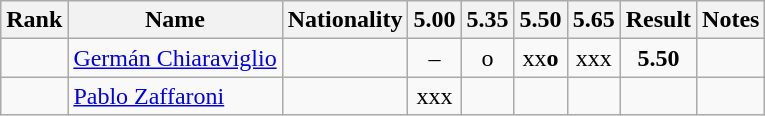<table class="wikitable sortable" style="text-align:center">
<tr>
<th>Rank</th>
<th>Name</th>
<th>Nationality</th>
<th>5.00</th>
<th>5.35</th>
<th>5.50</th>
<th>5.65</th>
<th>Result</th>
<th>Notes</th>
</tr>
<tr>
<td></td>
<td align=left><a href='#'>Germán Chiaraviglio</a></td>
<td align=left></td>
<td>–</td>
<td>o</td>
<td>xx<strong>o</strong></td>
<td>xxx</td>
<td><strong>5.50</strong></td>
<td></td>
</tr>
<tr>
<td></td>
<td align=left><a href='#'>Pablo Zaffaroni</a></td>
<td align=left></td>
<td>xxx</td>
<td></td>
<td></td>
<td></td>
<td><strong></strong></td>
<td></td>
</tr>
</table>
